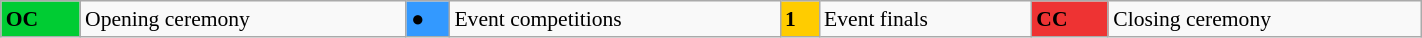<table class="wikitable" style="margin:0.5em auto; font-size:90%;position:relative;" width=75%>
<tr>
<td style="background-color:#00cc33;"><strong>OC</strong></td>
<td>Opening ceremony</td>
<td style="background-color:#3399ff;">●</td>
<td>Event competitions</td>
<td style="background-color:#ffcc00;"><strong>1</strong></td>
<td>Event finals</td>
<td style="background-color:#ee3333;"><strong>CC</strong></td>
<td>Closing ceremony</td>
</tr>
</table>
